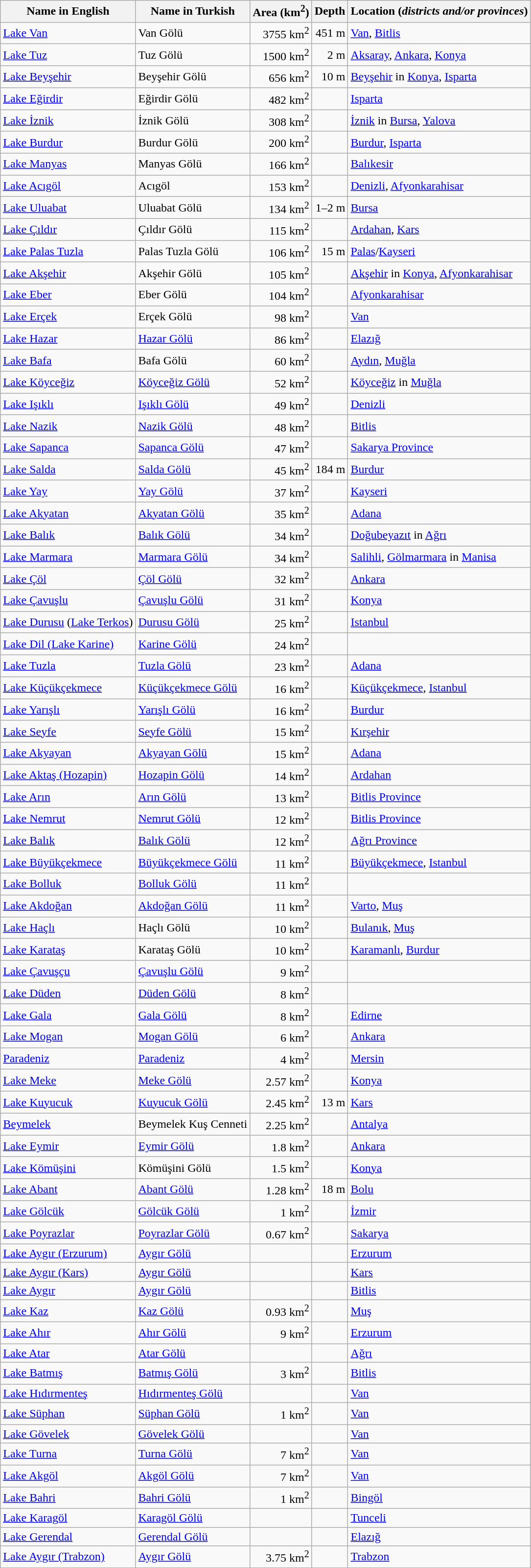<table class="wikitable sortable">
<tr>
<th>Name in English</th>
<th>Name in Turkish</th>
<th>Area (km<sup>2</sup>)</th>
<th>Depth</th>
<th>Location (<em>districts and/or provinces</em>)</th>
</tr>
<tr>
<td><a href='#'>Lake Van</a></td>
<td>Van Gölü</td>
<td align="right">3755 km<sup>2</sup></td>
<td align="right">451 m</td>
<td><a href='#'>Van</a>, <a href='#'>Bitlis</a></td>
</tr>
<tr>
<td><a href='#'>Lake Tuz</a></td>
<td>Tuz Gölü</td>
<td align="right">1500 km<sup>2</sup></td>
<td align="right">2 m</td>
<td><a href='#'>Aksaray</a>, <a href='#'>Ankara</a>, <a href='#'>Konya</a></td>
</tr>
<tr>
<td><a href='#'>Lake Beyşehir</a></td>
<td>Beyşehir Gölü</td>
<td align="right">656 km<sup>2</sup></td>
<td align="right">10 m</td>
<td><a href='#'>Beyşehir</a> in <a href='#'>Konya</a>, <a href='#'>Isparta</a></td>
</tr>
<tr>
<td><a href='#'>Lake Eğirdir</a></td>
<td>Eğirdir Gölü</td>
<td align="right">482 km<sup>2</sup></td>
<td align="right"></td>
<td><a href='#'>Isparta</a></td>
</tr>
<tr>
<td><a href='#'>Lake İznik</a></td>
<td>İznik Gölü</td>
<td align="right">308 km<sup>2</sup></td>
<td align="right"></td>
<td><a href='#'>İznik</a> in <a href='#'>Bursa</a>, <a href='#'>Yalova</a></td>
</tr>
<tr>
<td><a href='#'>Lake Burdur</a></td>
<td>Burdur Gölü</td>
<td align="right">200 km<sup>2</sup></td>
<td align="right"></td>
<td><a href='#'>Burdur</a>, <a href='#'>Isparta</a></td>
</tr>
<tr>
<td><a href='#'>Lake Manyas</a></td>
<td>Manyas Gölü</td>
<td align="right">166 km<sup>2</sup></td>
<td align="right"></td>
<td><a href='#'>Balıkesir</a></td>
</tr>
<tr>
<td><a href='#'>Lake Acıgöl</a></td>
<td>Acıgöl</td>
<td align="right">153 km<sup>2</sup></td>
<td align="right"></td>
<td><a href='#'>Denizli</a>, <a href='#'>Afyonkarahisar</a></td>
</tr>
<tr>
<td><a href='#'>Lake Uluabat</a></td>
<td>Uluabat Gölü</td>
<td align="right">134 km<sup>2</sup></td>
<td align="right">1–2 m</td>
<td><a href='#'>Bursa</a></td>
</tr>
<tr>
<td><a href='#'>Lake Çıldır</a></td>
<td>Çıldır Gölü</td>
<td align="right">115 km<sup>2</sup></td>
<td align="right"></td>
<td><a href='#'>Ardahan</a>, <a href='#'>Kars</a></td>
</tr>
<tr>
<td><a href='#'>Lake Palas Tuzla</a></td>
<td>Palas Tuzla Gölü</td>
<td align="right">106 km<sup>2</sup></td>
<td align="right">15 m</td>
<td><a href='#'>Palas</a>/<a href='#'>Kayseri</a></td>
</tr>
<tr>
<td><a href='#'>Lake Akşehir</a></td>
<td>Akşehir Gölü</td>
<td align="right">105 km<sup>2</sup></td>
<td align="right"></td>
<td><a href='#'>Akşehir</a> in <a href='#'>Konya</a>, <a href='#'>Afyonkarahisar</a></td>
</tr>
<tr>
<td><a href='#'>Lake Eber</a></td>
<td>Eber Gölü</td>
<td align="right">104 km<sup>2</sup></td>
<td align="right"></td>
<td><a href='#'>Afyonkarahisar</a></td>
</tr>
<tr>
<td><a href='#'>Lake Erçek</a></td>
<td>Erçek Gölü</td>
<td align="right">98 km<sup>2</sup></td>
<td align="right"></td>
<td><a href='#'>Van</a></td>
</tr>
<tr>
<td><a href='#'>Lake Hazar</a></td>
<td><a href='#'>Hazar Gölü</a></td>
<td align="right">86 km<sup>2</sup></td>
<td align="right"></td>
<td><a href='#'>Elazığ</a></td>
</tr>
<tr>
<td><a href='#'>Lake Bafa</a></td>
<td>Bafa Gölü</td>
<td align="right">60 km<sup>2</sup></td>
<td align="right"></td>
<td><a href='#'>Aydın</a>, <a href='#'>Muğla</a></td>
</tr>
<tr>
<td><a href='#'>Lake Köyceğiz</a></td>
<td><a href='#'>Köyceğiz Gölü</a></td>
<td align="right">52 km<sup>2</sup></td>
<td align="right"></td>
<td><a href='#'>Köyceğiz</a> in <a href='#'>Muğla</a></td>
</tr>
<tr>
<td><a href='#'>Lake Işıklı</a></td>
<td><a href='#'>Işıklı Gölü</a></td>
<td align="right">49 km<sup>2</sup></td>
<td align="right"></td>
<td><a href='#'>Denizli</a></td>
</tr>
<tr>
<td><a href='#'>Lake Nazik</a></td>
<td><a href='#'>Nazik Gölü</a></td>
<td align="right">48 km<sup>2</sup></td>
<td align="right"></td>
<td><a href='#'>Bitlis</a></td>
</tr>
<tr>
<td><a href='#'>Lake Sapanca</a></td>
<td><a href='#'>Sapanca Gölü</a></td>
<td align="right">47 km<sup>2</sup></td>
<td align="right"></td>
<td><a href='#'>Sakarya Province</a></td>
</tr>
<tr>
<td><a href='#'>Lake Salda</a></td>
<td><a href='#'>Salda Gölü</a></td>
<td align="right">45 km<sup>2</sup></td>
<td align="right">184 m</td>
<td><a href='#'>Burdur</a></td>
</tr>
<tr>
<td><a href='#'>Lake Yay</a></td>
<td><a href='#'>Yay Gölü</a></td>
<td align="right">37 km<sup>2</sup></td>
<td align="right"></td>
<td><a href='#'>Kayseri</a></td>
</tr>
<tr>
<td><a href='#'>Lake Akyatan</a></td>
<td><a href='#'>Akyatan Gölü</a></td>
<td align="right">35 km<sup>2</sup></td>
<td align="right"></td>
<td><a href='#'>Adana</a></td>
</tr>
<tr>
<td><a href='#'>Lake Balık</a></td>
<td><a href='#'>Balık Gölü</a></td>
<td align="right">34 km<sup>2</sup></td>
<td align="right"></td>
<td><a href='#'>Doğubeyazıt</a> in <a href='#'>Ağrı</a></td>
</tr>
<tr>
<td><a href='#'>Lake Marmara</a></td>
<td><a href='#'>Marmara Gölü</a></td>
<td align="right">34 km<sup>2</sup></td>
<td align="right"></td>
<td><a href='#'>Salihli</a>, <a href='#'>Gölmarmara</a> in <a href='#'>Manisa</a></td>
</tr>
<tr>
<td><a href='#'>Lake Çöl</a></td>
<td><a href='#'>Çöl Gölü</a></td>
<td align="right">32 km<sup>2</sup></td>
<td align="right"></td>
<td><a href='#'>Ankara</a></td>
</tr>
<tr>
<td><a href='#'>Lake Çavuşlu</a></td>
<td><a href='#'>Çavuşlu Gölü</a></td>
<td align="right">31 km<sup>2</sup></td>
<td align="right"></td>
<td><a href='#'>Konya</a></td>
</tr>
<tr>
<td><a href='#'>Lake Durusu</a> (<a href='#'>Lake Terkos</a>)</td>
<td><a href='#'>Durusu Gölü</a></td>
<td align="right">25 km<sup>2</sup></td>
<td align="right"></td>
<td><a href='#'>Istanbul</a></td>
</tr>
<tr>
<td><a href='#'> Lake Dil (Lake Karine)</a></td>
<td><a href='#'>Karine Gölü</a></td>
<td align="right">24 km<sup>2</sup></td>
<td align="right"></td>
<td></td>
</tr>
<tr>
<td><a href='#'>Lake Tuzla</a></td>
<td><a href='#'>Tuzla Gölü</a></td>
<td align="right">23 km<sup>2</sup></td>
<td align="right"></td>
<td><a href='#'>Adana</a></td>
</tr>
<tr>
<td><a href='#'>Lake Küçükçekmece</a></td>
<td><a href='#'>Küçükçekmece Gölü</a></td>
<td align="right">16 km<sup>2</sup></td>
<td align="right"></td>
<td><a href='#'>Küçükçekmece</a>, <a href='#'>Istanbul</a></td>
</tr>
<tr>
<td><a href='#'>Lake Yarışlı</a></td>
<td><a href='#'>Yarışlı Gölü</a></td>
<td align="right">16 km<sup>2</sup></td>
<td align="right"></td>
<td><a href='#'>Burdur</a></td>
</tr>
<tr>
<td><a href='#'>Lake Seyfe</a></td>
<td><a href='#'>Seyfe Gölü</a></td>
<td align="right">15 km<sup>2</sup></td>
<td align="right"></td>
<td><a href='#'>Kırşehir</a></td>
</tr>
<tr>
<td><a href='#'>Lake Akyayan</a></td>
<td><a href='#'>Akyayan Gölü</a></td>
<td align="right">15 km<sup>2</sup></td>
<td align="right"></td>
<td><a href='#'>Adana</a></td>
</tr>
<tr>
<td><a href='#'>Lake Aktaş (Hozapin)</a></td>
<td><a href='#'>Hozapin Gölü</a></td>
<td align="right">14 km<sup>2</sup></td>
<td align="right"></td>
<td><a href='#'>Ardahan</a></td>
</tr>
<tr>
<td><a href='#'>Lake Arın</a></td>
<td><a href='#'>Arın Gölü</a></td>
<td align="right">13 km<sup>2</sup></td>
<td align="right"></td>
<td><a href='#'>Bitlis Province</a></td>
</tr>
<tr>
<td><a href='#'>Lake Nemrut</a></td>
<td><a href='#'>Nemrut Gölü</a></td>
<td align="right">12 km<sup>2</sup></td>
<td align="right"></td>
<td><a href='#'>Bitlis Province</a></td>
</tr>
<tr>
<td><a href='#'>Lake Balık</a></td>
<td><a href='#'>Balık Gölü</a></td>
<td align="right">12 km<sup>2</sup></td>
<td align="right"></td>
<td><a href='#'>Ağrı Province</a></td>
</tr>
<tr>
<td><a href='#'>Lake Büyükçekmece</a></td>
<td><a href='#'>Büyükçekmece Gölü</a></td>
<td align="right">11 km<sup>2</sup></td>
<td align="right"></td>
<td><a href='#'>Büyükçekmece</a>, <a href='#'>Istanbul</a></td>
</tr>
<tr>
<td><a href='#'>Lake Bolluk</a></td>
<td><a href='#'>Bolluk Gölü</a></td>
<td align="right">11 km<sup>2</sup></td>
<td align="right"></td>
<td></td>
</tr>
<tr>
<td><a href='#'>Lake Akdoğan</a></td>
<td><a href='#'>Akdoğan Gölü</a></td>
<td align="right">11 km<sup>2</sup></td>
<td align="right"></td>
<td><a href='#'>Varto</a>, <a href='#'>Muş</a></td>
</tr>
<tr>
<td><a href='#'>Lake Haçlı</a></td>
<td>Haçlı Gölü</td>
<td align="right">10 km<sup>2</sup></td>
<td align="right"></td>
<td><a href='#'>Bulanık</a>, <a href='#'>Muş</a></td>
</tr>
<tr>
<td><a href='#'>Lake Karataş</a></td>
<td>Karataş Gölü</td>
<td align="right">10 km<sup>2</sup></td>
<td align="right"></td>
<td><a href='#'>Karamanlı</a>, <a href='#'>Burdur</a></td>
</tr>
<tr>
<td><a href='#'>Lake Çavuşçu</a></td>
<td><a href='#'>Çavuşlu Gölü</a></td>
<td align="right">9 km<sup>2</sup></td>
<td align="right"></td>
<td></td>
</tr>
<tr>
<td><a href='#'>Lake Düden</a></td>
<td><a href='#'>Düden Gölü</a></td>
<td align="right">8 km<sup>2</sup></td>
<td align="right"></td>
<td></td>
</tr>
<tr>
<td><a href='#'>Lake Gala</a></td>
<td><a href='#'>Gala Gölü</a></td>
<td align="right">8 km<sup>2</sup></td>
<td align="right"></td>
<td><a href='#'>Edirne</a></td>
</tr>
<tr>
<td><a href='#'>Lake Mogan</a></td>
<td><a href='#'>Mogan Gölü</a></td>
<td align="right">6 km<sup>2</sup></td>
<td align="right"></td>
<td><a href='#'>Ankara</a></td>
</tr>
<tr>
<td><a href='#'>Paradeniz</a></td>
<td><a href='#'>Paradeniz</a></td>
<td align="right">4 km<sup>2</sup></td>
<td align="right"></td>
<td><a href='#'>Mersin</a></td>
</tr>
<tr>
<td><a href='#'>Lake Meke</a></td>
<td><a href='#'>Meke Gölü</a></td>
<td align="right">2.57 km<sup>2</sup></td>
<td align="right"></td>
<td><a href='#'>Konya</a></td>
</tr>
<tr>
<td><a href='#'>Lake Kuyucuk</a></td>
<td><a href='#'>Kuyucuk Gölü</a></td>
<td align="right">2.45 km<sup>2</sup></td>
<td align="right">13 m</td>
<td><a href='#'>Kars</a></td>
</tr>
<tr>
<td><a href='#'>Beymelek</a></td>
<td>Beymelek Kuş Cenneti</td>
<td align="right">2.25 km<sup>2</sup></td>
<td align="right"></td>
<td><a href='#'>Antalya</a></td>
</tr>
<tr>
<td><a href='#'>Lake Eymir</a></td>
<td><a href='#'>Eymir Gölü</a></td>
<td align="right">1.8 km<sup>2</sup></td>
<td></td>
<td><a href='#'>Ankara</a></td>
</tr>
<tr>
<td><a href='#'>Lake Kömüşini</a></td>
<td>Kömüşini Gölü</td>
<td align="right">1.5 km<sup>2</sup></td>
<td></td>
<td><a href='#'>Konya</a></td>
</tr>
<tr>
<td><a href='#'>Lake Abant</a></td>
<td><a href='#'>Abant Gölü</a></td>
<td align="right">1.28 km<sup>2</sup></td>
<td align="right">18 m</td>
<td><a href='#'>Bolu</a></td>
</tr>
<tr>
<td><a href='#'>Lake Gölcük</a></td>
<td><a href='#'>Gölcük Gölü</a></td>
<td align="right">1 km<sup>2</sup></td>
<td></td>
<td><a href='#'>İzmir</a></td>
</tr>
<tr>
<td><a href='#'>Lake Poyrazlar</a></td>
<td><a href='#'>Poyrazlar Gölü</a></td>
<td align="right">0.67 km<sup>2</sup></td>
<td></td>
<td><a href='#'>Sakarya</a></td>
</tr>
<tr>
<td><a href='#'>Lake Aygır (Erzurum)</a></td>
<td><a href='#'>Aygır Gölü</a></td>
<td align="right"></td>
<td></td>
<td><a href='#'>Erzurum</a></td>
</tr>
<tr>
<td><a href='#'>Lake Aygır (Kars)</a></td>
<td><a href='#'>Aygır Gölü</a></td>
<td align="right"></td>
<td></td>
<td><a href='#'>Kars</a></td>
</tr>
<tr>
<td><a href='#'>Lake Aygır</a></td>
<td><a href='#'>Aygır Gölü</a></td>
<td align="right"></td>
<td></td>
<td><a href='#'>Bitlis</a></td>
</tr>
<tr>
<td><a href='#'>Lake Kaz</a></td>
<td><a href='#'>Kaz Gölü</a></td>
<td align="right">0.93 km<sup>2</sup></td>
<td></td>
<td><a href='#'>Muş</a></td>
</tr>
<tr>
<td><a href='#'>Lake Ahır</a></td>
<td><a href='#'>Ahır Gölü</a></td>
<td align="right">9 km<sup>2</sup></td>
<td></td>
<td><a href='#'>Erzurum</a></td>
</tr>
<tr>
<td><a href='#'>Lake Atar</a></td>
<td><a href='#'>Atar Gölü</a></td>
<td align="right"></td>
<td></td>
<td><a href='#'>Ağrı</a></td>
</tr>
<tr>
<td><a href='#'>Lake Batmış</a></td>
<td><a href='#'>Batmış Gölü</a></td>
<td align="right">3 km<sup>2</sup></td>
<td></td>
<td><a href='#'>Bitlis</a></td>
</tr>
<tr>
<td><a href='#'>Lake Hıdırmenteş</a></td>
<td><a href='#'>Hıdırmenteş Gölü</a></td>
<td align="right"></td>
<td></td>
<td><a href='#'>Van</a></td>
</tr>
<tr>
<td><a href='#'>Lake Süphan</a></td>
<td><a href='#'>Süphan Gölü</a></td>
<td align="right">1 km<sup>2</sup></td>
<td></td>
<td><a href='#'>Van</a></td>
</tr>
<tr>
<td><a href='#'>Lake Gövelek</a></td>
<td><a href='#'>Gövelek Gölü</a></td>
<td align="right"></td>
<td></td>
<td><a href='#'>Van</a></td>
</tr>
<tr>
<td><a href='#'>Lake Turna</a></td>
<td><a href='#'>Turna Gölü</a></td>
<td align="right">7 km<sup>2</sup></td>
<td></td>
<td><a href='#'>Van</a></td>
</tr>
<tr>
<td><a href='#'>Lake Akgöl</a></td>
<td><a href='#'>Akgöl Gölü</a></td>
<td align="right">7 km<sup>2</sup></td>
<td></td>
<td><a href='#'>Van</a></td>
</tr>
<tr>
<td><a href='#'>Lake Bahri</a></td>
<td><a href='#'>Bahri Gölü</a></td>
<td align="right">1 km<sup>2</sup></td>
<td></td>
<td><a href='#'>Bingöl</a></td>
</tr>
<tr>
<td><a href='#'>Lake Karagöl</a></td>
<td><a href='#'>Karagöl Gölü</a></td>
<td align="right"></td>
<td></td>
<td><a href='#'>Tunceli</a></td>
</tr>
<tr>
<td><a href='#'>Lake Gerendal</a></td>
<td><a href='#'>Gerendal Gölü</a></td>
<td align="right"></td>
<td></td>
<td><a href='#'>Elazığ</a></td>
</tr>
<tr>
<td><a href='#'>Lake Aygır (Trabzon)</a></td>
<td><a href='#'>Aygır Gölü</a></td>
<td align="right">3.75 km<sup>2</sup></td>
<td></td>
<td><a href='#'>Trabzon</a></td>
</tr>
<tr>
</tr>
</table>
